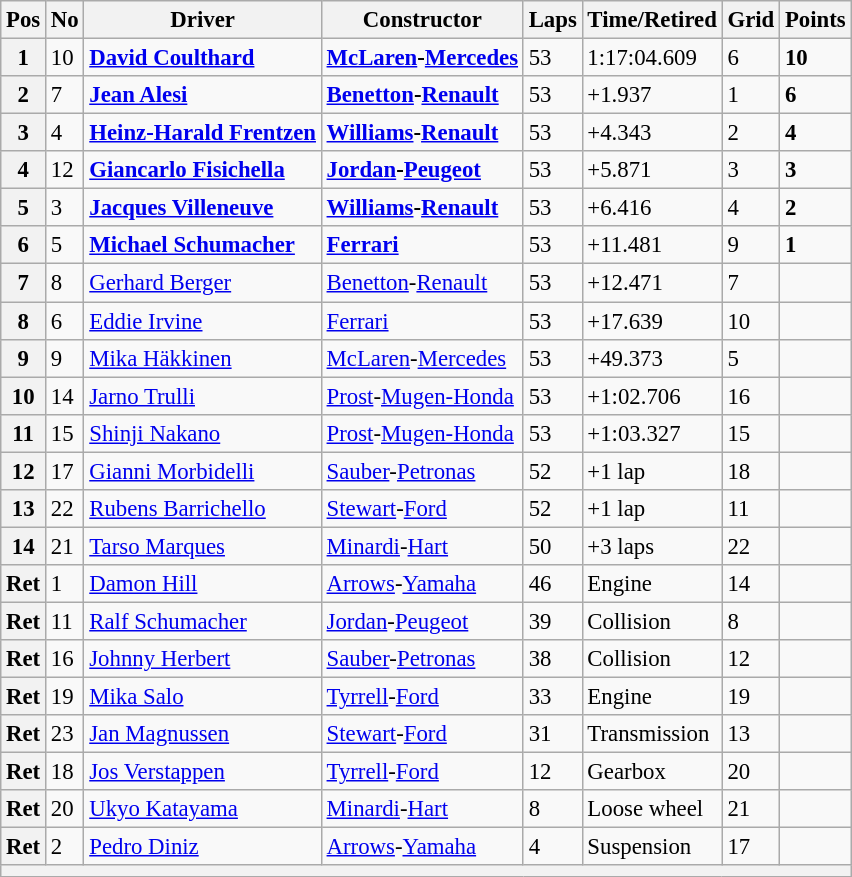<table class="wikitable" style="font-size: 95%;">
<tr>
<th>Pos</th>
<th>No</th>
<th>Driver</th>
<th>Constructor</th>
<th>Laps</th>
<th>Time/Retired</th>
<th>Grid</th>
<th>Points</th>
</tr>
<tr>
<th>1</th>
<td>10</td>
<td> <strong><a href='#'>David Coulthard</a></strong></td>
<td><strong><a href='#'>McLaren</a>-<a href='#'>Mercedes</a></strong></td>
<td>53</td>
<td>1:17:04.609</td>
<td>6</td>
<td><strong>10</strong></td>
</tr>
<tr>
<th>2</th>
<td>7</td>
<td> <strong><a href='#'>Jean Alesi</a></strong></td>
<td><strong><a href='#'>Benetton</a>-<a href='#'>Renault</a></strong></td>
<td>53</td>
<td>+1.937</td>
<td>1</td>
<td><strong>6</strong></td>
</tr>
<tr>
<th>3</th>
<td>4</td>
<td> <strong><a href='#'>Heinz-Harald Frentzen</a></strong></td>
<td><strong><a href='#'>Williams</a>-<a href='#'>Renault</a></strong></td>
<td>53</td>
<td>+4.343</td>
<td>2</td>
<td><strong>4</strong></td>
</tr>
<tr>
<th>4</th>
<td>12</td>
<td> <strong><a href='#'>Giancarlo Fisichella</a></strong></td>
<td><strong><a href='#'>Jordan</a>-<a href='#'>Peugeot</a></strong></td>
<td>53</td>
<td>+5.871</td>
<td>3</td>
<td><strong>3</strong></td>
</tr>
<tr>
<th>5</th>
<td>3</td>
<td> <strong><a href='#'>Jacques Villeneuve</a></strong></td>
<td><strong><a href='#'>Williams</a>-<a href='#'>Renault</a></strong></td>
<td>53</td>
<td>+6.416</td>
<td>4</td>
<td><strong>2</strong></td>
</tr>
<tr>
<th>6</th>
<td>5</td>
<td> <strong><a href='#'>Michael Schumacher</a></strong></td>
<td><strong><a href='#'>Ferrari</a></strong></td>
<td>53</td>
<td>+11.481</td>
<td>9</td>
<td><strong>1</strong></td>
</tr>
<tr>
<th>7</th>
<td>8</td>
<td> <a href='#'>Gerhard Berger</a></td>
<td><a href='#'>Benetton</a>-<a href='#'>Renault</a></td>
<td>53</td>
<td>+12.471</td>
<td>7</td>
<td> </td>
</tr>
<tr>
<th>8</th>
<td>6</td>
<td> <a href='#'>Eddie Irvine</a></td>
<td><a href='#'>Ferrari</a></td>
<td>53</td>
<td>+17.639</td>
<td>10</td>
<td> </td>
</tr>
<tr>
<th>9</th>
<td>9</td>
<td> <a href='#'>Mika Häkkinen</a></td>
<td><a href='#'>McLaren</a>-<a href='#'>Mercedes</a></td>
<td>53</td>
<td>+49.373</td>
<td>5</td>
<td> </td>
</tr>
<tr>
<th>10</th>
<td>14</td>
<td> <a href='#'>Jarno Trulli</a></td>
<td><a href='#'>Prost</a>-<a href='#'>Mugen-Honda</a></td>
<td>53</td>
<td>+1:02.706</td>
<td>16</td>
<td> </td>
</tr>
<tr>
<th>11</th>
<td>15</td>
<td> <a href='#'>Shinji Nakano</a></td>
<td><a href='#'>Prost</a>-<a href='#'>Mugen-Honda</a></td>
<td>53</td>
<td>+1:03.327</td>
<td>15</td>
<td> </td>
</tr>
<tr>
<th>12</th>
<td>17</td>
<td> <a href='#'>Gianni Morbidelli</a></td>
<td><a href='#'>Sauber</a>-<a href='#'>Petronas</a></td>
<td>52</td>
<td>+1 lap</td>
<td>18</td>
<td> </td>
</tr>
<tr>
<th>13</th>
<td>22</td>
<td> <a href='#'>Rubens Barrichello</a></td>
<td><a href='#'>Stewart</a>-<a href='#'>Ford</a></td>
<td>52</td>
<td>+1 lap</td>
<td>11</td>
<td> </td>
</tr>
<tr>
<th>14</th>
<td>21</td>
<td> <a href='#'>Tarso Marques</a></td>
<td><a href='#'>Minardi</a>-<a href='#'>Hart</a></td>
<td>50</td>
<td>+3 laps</td>
<td>22</td>
<td> </td>
</tr>
<tr>
<th>Ret</th>
<td>1</td>
<td> <a href='#'>Damon Hill</a></td>
<td><a href='#'>Arrows</a>-<a href='#'>Yamaha</a></td>
<td>46</td>
<td>Engine</td>
<td>14</td>
<td> </td>
</tr>
<tr>
<th>Ret</th>
<td>11</td>
<td> <a href='#'>Ralf Schumacher</a></td>
<td><a href='#'>Jordan</a>-<a href='#'>Peugeot</a></td>
<td>39</td>
<td>Collision</td>
<td>8</td>
<td> </td>
</tr>
<tr>
<th>Ret</th>
<td>16</td>
<td> <a href='#'>Johnny Herbert</a></td>
<td><a href='#'>Sauber</a>-<a href='#'>Petronas</a></td>
<td>38</td>
<td>Collision</td>
<td>12</td>
<td> </td>
</tr>
<tr>
<th>Ret</th>
<td>19</td>
<td> <a href='#'>Mika Salo</a></td>
<td><a href='#'>Tyrrell</a>-<a href='#'>Ford</a></td>
<td>33</td>
<td>Engine</td>
<td>19</td>
<td> </td>
</tr>
<tr>
<th>Ret</th>
<td>23</td>
<td> <a href='#'>Jan Magnussen</a></td>
<td><a href='#'>Stewart</a>-<a href='#'>Ford</a></td>
<td>31</td>
<td>Transmission</td>
<td>13</td>
<td> </td>
</tr>
<tr>
<th>Ret</th>
<td>18</td>
<td> <a href='#'>Jos Verstappen</a></td>
<td><a href='#'>Tyrrell</a>-<a href='#'>Ford</a></td>
<td>12</td>
<td>Gearbox</td>
<td>20</td>
<td> </td>
</tr>
<tr>
<th>Ret</th>
<td>20</td>
<td> <a href='#'>Ukyo Katayama</a></td>
<td><a href='#'>Minardi</a>-<a href='#'>Hart</a></td>
<td>8</td>
<td>Loose wheel</td>
<td>21</td>
<td> </td>
</tr>
<tr>
<th>Ret</th>
<td>2</td>
<td> <a href='#'>Pedro Diniz</a></td>
<td><a href='#'>Arrows</a>-<a href='#'>Yamaha</a></td>
<td>4</td>
<td>Suspension</td>
<td>17</td>
<td> </td>
</tr>
<tr>
<th colspan="8"></th>
</tr>
</table>
